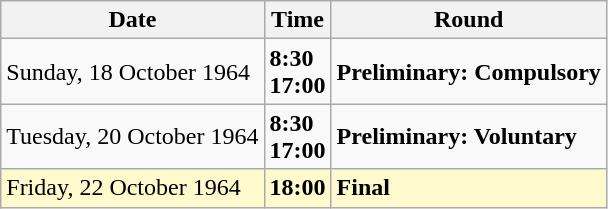<table class="wikitable">
<tr>
<th>Date</th>
<th>Time</th>
<th>Round</th>
</tr>
<tr>
<td>Sunday, 18 October 1964</td>
<td><strong>8:30</strong><br><strong>17:00</strong></td>
<td><strong>Preliminary: Compulsory</strong></td>
</tr>
<tr>
<td>Tuesday, 20 October 1964</td>
<td><strong>8:30</strong><br><strong>17:00</strong></td>
<td><strong>Preliminary: Voluntary</strong></td>
</tr>
<tr style=background:lemonchiffon>
<td>Friday, 22 October 1964</td>
<td><strong>18:00</strong></td>
<td><strong>Final</strong></td>
</tr>
</table>
